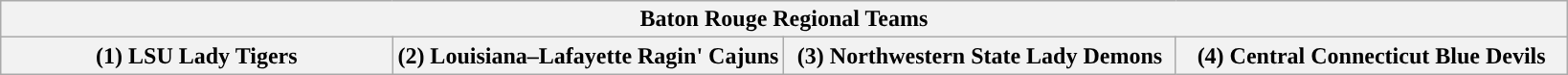<table class="wikitable">
<tr>
<th colspan=4>Baton Rouge Regional Teams</th>
</tr>
<tr>
<th style="width: 25%; ">(1) LSU Lady Tigers</th>
<th style="width: 25%; ">(2) Louisiana–Lafayette Ragin' Cajuns</th>
<th style="width: 25%; ">(3) Northwestern State Lady Demons</th>
<th style="width: 25%; ">(4) Central Connecticut Blue Devils</th>
</tr>
</table>
